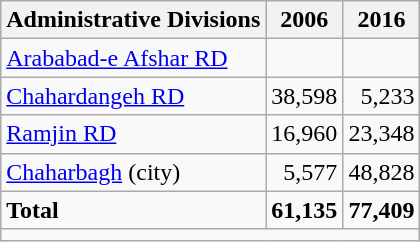<table class="wikitable">
<tr>
<th>Administrative Divisions</th>
<th>2006</th>
<th>2016</th>
</tr>
<tr>
<td><a href='#'>Arababad-e Afshar RD</a></td>
<td style="text-align: right;"></td>
<td style="text-align: right;"></td>
</tr>
<tr>
<td><a href='#'>Chahardangeh RD</a></td>
<td style="text-align: right;">38,598</td>
<td style="text-align: right;">5,233</td>
</tr>
<tr>
<td><a href='#'>Ramjin RD</a></td>
<td style="text-align: right;">16,960</td>
<td style="text-align: right;">23,348</td>
</tr>
<tr>
<td><a href='#'>Chaharbagh</a> (city)</td>
<td style="text-align: right;">5,577</td>
<td style="text-align: right;">48,828</td>
</tr>
<tr>
<td><strong>Total</strong></td>
<td style="text-align: right;"><strong>61,135</strong></td>
<td style="text-align: right;"><strong>77,409</strong></td>
</tr>
<tr>
<td colspan=3></td>
</tr>
</table>
